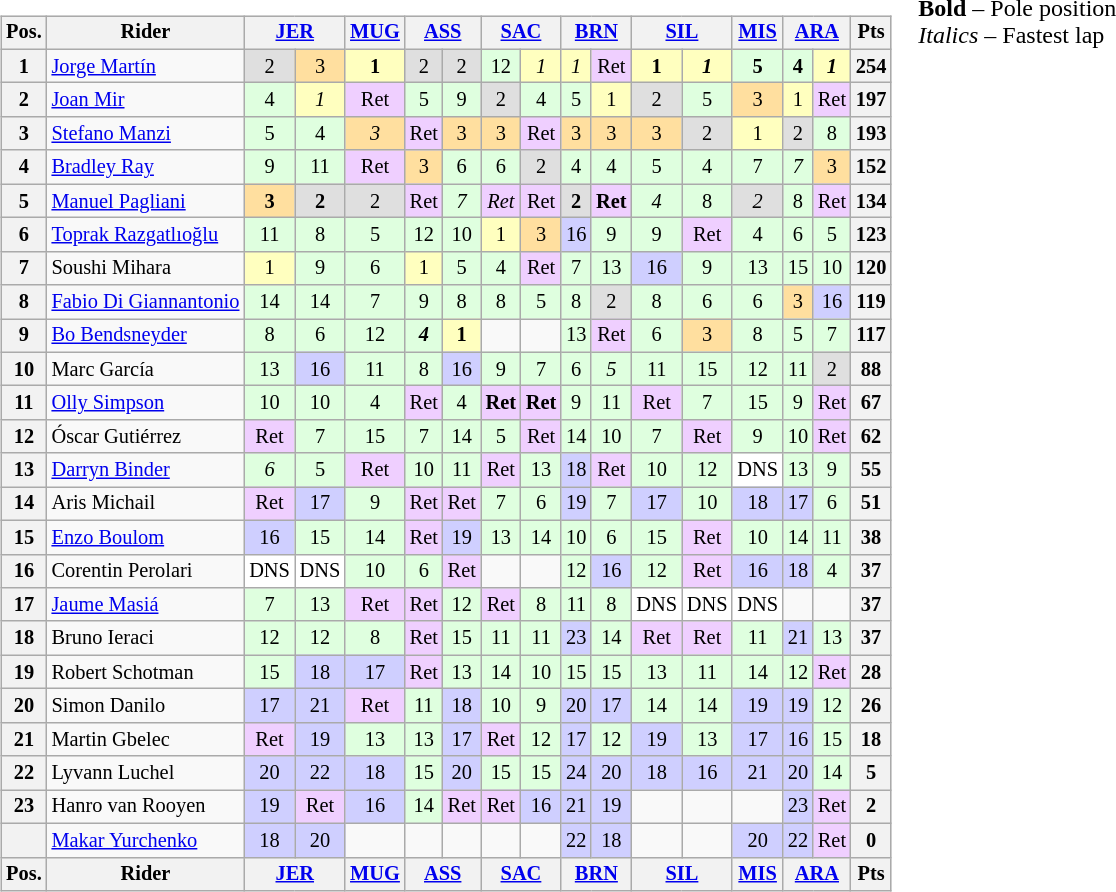<table>
<tr>
<td><br><table class="wikitable" style="font-size:85%; text-align:center">
<tr valign="top">
<th valign="middle">Pos.</th>
<th valign="middle">Rider</th>
<th colspan=2><a href='#'>JER</a><br></th>
<th><a href='#'>MUG</a><br></th>
<th colspan=2><a href='#'>ASS</a><br></th>
<th colspan=2><a href='#'>SAC</a><br></th>
<th colspan=2><a href='#'>BRN</a><br></th>
<th colspan=2><a href='#'>SIL</a><br></th>
<th><a href='#'>MIS</a><br></th>
<th colspan=2><a href='#'>ARA</a><br></th>
<th valign="middle">Pts</th>
</tr>
<tr>
<th>1</th>
<td align=left> <a href='#'>Jorge Martín</a></td>
<td style="background:#dfdfdf;">2</td>
<td style="background:#ffdf9f;">3</td>
<td style="background:#ffffbf;"><strong>1</strong></td>
<td style="background:#dfdfdf;">2</td>
<td style="background:#dfdfdf;">2</td>
<td style="background:#dfffdf;">12</td>
<td style="background:#ffffbf;"><em>1</em></td>
<td style="background:#ffffbf;"><em>1</em></td>
<td style="background:#efcfff;">Ret</td>
<td style="background:#ffffbf;"><strong>1</strong></td>
<td style="background:#ffffbf;"><strong><em>1</em></strong></td>
<td style="background:#dfffdf;"><strong>5</strong></td>
<td style="background:#dfffdf;"><strong>4</strong></td>
<td style="background:#ffffbf;"><strong><em>1</em></strong></td>
<th>254</th>
</tr>
<tr>
<th>2</th>
<td align=left> <a href='#'>Joan Mir</a></td>
<td style="background:#dfffdf;">4</td>
<td style="background:#ffffbf;"><em>1</em></td>
<td style="background:#efcfff;">Ret</td>
<td style="background:#dfffdf;">5</td>
<td style="background:#dfffdf;">9</td>
<td style="background:#dfdfdf;">2</td>
<td style="background:#dfffdf;">4</td>
<td style="background:#dfffdf;">5</td>
<td style="background:#ffffbf;">1</td>
<td style="background:#dfdfdf;">2</td>
<td style="background:#dfffdf;">5</td>
<td style="background:#ffdf9f;">3</td>
<td style="background:#ffffbf;">1</td>
<td style="background:#efcfff;">Ret</td>
<th>197</th>
</tr>
<tr>
<th>3</th>
<td align=left> <a href='#'>Stefano Manzi</a></td>
<td style="background:#dfffdf;">5</td>
<td style="background:#dfffdf;">4</td>
<td style="background:#ffdf9f;"><em>3</em></td>
<td style="background:#efcfff;">Ret</td>
<td style="background:#ffdf9f;">3</td>
<td style="background:#ffdf9f;">3</td>
<td style="background:#efcfff;">Ret</td>
<td style="background:#ffdf9f;">3</td>
<td style="background:#ffdf9f;">3</td>
<td style="background:#ffdf9f;">3</td>
<td style="background:#dfdfdf;">2</td>
<td style="background:#ffffbf;">1</td>
<td style="background:#dfdfdf;">2</td>
<td style="background:#dfffdf;">8</td>
<th>193</th>
</tr>
<tr>
<th>4</th>
<td align=left> <a href='#'>Bradley Ray</a></td>
<td style="background:#dfffdf;">9</td>
<td style="background:#dfffdf;">11</td>
<td style="background:#efcfff;">Ret</td>
<td style="background:#ffdf9f;">3</td>
<td style="background:#dfffdf;">6</td>
<td style="background:#dfffdf;">6</td>
<td style="background:#dfdfdf;">2</td>
<td style="background:#dfffdf;">4</td>
<td style="background:#dfffdf;">4</td>
<td style="background:#dfffdf;">5</td>
<td style="background:#dfffdf;">4</td>
<td style="background:#dfffdf;">7</td>
<td style="background:#dfffdf;"><em>7</em></td>
<td style="background:#ffdf9f;">3</td>
<th>152</th>
</tr>
<tr>
<th>5</th>
<td align=left> <a href='#'>Manuel Pagliani</a></td>
<td style="background:#ffdf9f;"><strong>3</strong></td>
<td style="background:#dfdfdf;"><strong>2</strong></td>
<td style="background:#dfdfdf;">2</td>
<td style="background:#efcfff;">Ret</td>
<td style="background:#dfffdf;"><em>7</em></td>
<td style="background:#efcfff;"><em>Ret</em></td>
<td style="background:#efcfff;">Ret</td>
<td style="background:#dfdfdf;"><strong>2</strong></td>
<td style="background:#efcfff;"><strong>Ret</strong></td>
<td style="background:#dfffdf;"><em>4</em></td>
<td style="background:#dfffdf;">8</td>
<td style="background:#dfdfdf;"><em>2</em></td>
<td style="background:#dfffdf;">8</td>
<td style="background:#efcfff;">Ret</td>
<th>134</th>
</tr>
<tr>
<th>6</th>
<td align=left> <a href='#'>Toprak Razgatlıoğlu</a></td>
<td style="background:#dfffdf;">11</td>
<td style="background:#dfffdf;">8</td>
<td style="background:#dfffdf;">5</td>
<td style="background:#dfffdf;">12</td>
<td style="background:#dfffdf;">10</td>
<td style="background:#ffffbf;">1</td>
<td style="background:#ffdf9f;">3</td>
<td style="background:#cfcfff;">16</td>
<td style="background:#dfffdf;">9</td>
<td style="background:#dfffdf;">9</td>
<td style="background:#efcfff;">Ret</td>
<td style="background:#dfffdf;">4</td>
<td style="background:#dfffdf;">6</td>
<td style="background:#dfffdf;">5</td>
<th>123</th>
</tr>
<tr>
<th>7</th>
<td align=left> Soushi Mihara</td>
<td style="background:#ffffbf;">1</td>
<td style="background:#dfffdf;">9</td>
<td style="background:#dfffdf;">6</td>
<td style="background:#ffffbf;">1</td>
<td style="background:#dfffdf;">5</td>
<td style="background:#dfffdf;">4</td>
<td style="background:#efcfff;">Ret</td>
<td style="background:#dfffdf;">7</td>
<td style="background:#dfffdf;">13</td>
<td style="background:#cfcfff;">16</td>
<td style="background:#dfffdf;">9</td>
<td style="background:#dfffdf;">13</td>
<td style="background:#dfffdf;">15</td>
<td style="background:#dfffdf;">10</td>
<th>120</th>
</tr>
<tr>
<th>8</th>
<td align=left> <a href='#'>Fabio Di Giannantonio</a></td>
<td style="background:#dfffdf;">14</td>
<td style="background:#dfffdf;">14</td>
<td style="background:#dfffdf;">7</td>
<td style="background:#dfffdf;">9</td>
<td style="background:#dfffdf;">8</td>
<td style="background:#dfffdf;">8</td>
<td style="background:#dfffdf;">5</td>
<td style="background:#dfffdf;">8</td>
<td style="background:#dfdfdf;">2</td>
<td style="background:#dfffdf;">8</td>
<td style="background:#dfffdf;">6</td>
<td style="background:#dfffdf;">6</td>
<td style="background:#ffdf9f;">3</td>
<td style="background:#cfcfff;">16</td>
<th>119</th>
</tr>
<tr>
<th>9</th>
<td align=left> <a href='#'>Bo Bendsneyder</a></td>
<td style="background:#dfffdf;">8</td>
<td style="background:#dfffdf;">6</td>
<td style="background:#dfffdf;">12</td>
<td style="background:#dfffdf;"><strong><em>4</em></strong></td>
<td style="background:#ffffbf;"><strong>1</strong></td>
<td></td>
<td></td>
<td style="background:#dfffdf;">13</td>
<td style="background:#efcfff;">Ret</td>
<td style="background:#dfffdf;">6</td>
<td style="background:#ffdf9f;">3</td>
<td style="background:#dfffdf;">8</td>
<td style="background:#dfffdf;">5</td>
<td style="background:#dfffdf;">7</td>
<th>117</th>
</tr>
<tr>
<th>10</th>
<td align=left> Marc García</td>
<td style="background:#dfffdf;">13</td>
<td style="background:#cfcfff;">16</td>
<td style="background:#dfffdf;">11</td>
<td style="background:#dfffdf;">8</td>
<td style="background:#cfcfff;">16</td>
<td style="background:#dfffdf;">9</td>
<td style="background:#dfffdf;">7</td>
<td style="background:#dfffdf;">6</td>
<td style="background:#dfffdf;"><em>5</em></td>
<td style="background:#dfffdf;">11</td>
<td style="background:#dfffdf;">15</td>
<td style="background:#dfffdf;">12</td>
<td style="background:#dfffdf;">11</td>
<td style="background:#dfdfdf;">2</td>
<th>88</th>
</tr>
<tr>
<th>11</th>
<td align=left> <a href='#'>Olly Simpson</a></td>
<td style="background:#dfffdf;">10</td>
<td style="background:#dfffdf;">10</td>
<td style="background:#dfffdf;">4</td>
<td style="background:#efcfff;">Ret</td>
<td style="background:#dfffdf;">4</td>
<td style="background:#efcfff;"><strong>Ret</strong></td>
<td style="background:#efcfff;"><strong>Ret</strong></td>
<td style="background:#dfffdf;">9</td>
<td style="background:#dfffdf;">11</td>
<td style="background:#efcfff;">Ret</td>
<td style="background:#dfffdf;">7</td>
<td style="background:#dfffdf;">15</td>
<td style="background:#dfffdf;">9</td>
<td style="background:#efcfff;">Ret</td>
<th>67</th>
</tr>
<tr>
<th>12</th>
<td align=left> Óscar Gutiérrez</td>
<td style="background:#efcfff;">Ret</td>
<td style="background:#dfffdf;">7</td>
<td style="background:#dfffdf;">15</td>
<td style="background:#dfffdf;">7</td>
<td style="background:#dfffdf;">14</td>
<td style="background:#dfffdf;">5</td>
<td style="background:#efcfff;">Ret</td>
<td style="background:#dfffdf;">14</td>
<td style="background:#dfffdf;">10</td>
<td style="background:#dfffdf;">7</td>
<td style="background:#efcfff;">Ret</td>
<td style="background:#dfffdf;">9</td>
<td style="background:#dfffdf;">10</td>
<td style="background:#efcfff;">Ret</td>
<th>62</th>
</tr>
<tr>
<th>13</th>
<td align=left> <a href='#'>Darryn Binder</a></td>
<td style="background:#dfffdf;"><em>6</em></td>
<td style="background:#dfffdf;">5</td>
<td style="background:#efcfff;">Ret</td>
<td style="background:#dfffdf;">10</td>
<td style="background:#dfffdf;">11</td>
<td style="background:#efcfff;">Ret</td>
<td style="background:#dfffdf;">13</td>
<td style="background:#cfcfff;">18</td>
<td style="background:#efcfff;">Ret</td>
<td style="background:#dfffdf;">10</td>
<td style="background:#dfffdf;">12</td>
<td style="background:#ffffff;">DNS</td>
<td style="background:#dfffdf;">13</td>
<td style="background:#dfffdf;">9</td>
<th>55</th>
</tr>
<tr>
<th>14</th>
<td align=left> Aris Michail</td>
<td style="background:#efcfff;">Ret</td>
<td style="background:#cfcfff;">17</td>
<td style="background:#dfffdf;">9</td>
<td style="background:#efcfff;">Ret</td>
<td style="background:#efcfff;">Ret</td>
<td style="background:#dfffdf;">7</td>
<td style="background:#dfffdf;">6</td>
<td style="background:#cfcfff;">19</td>
<td style="background:#dfffdf;">7</td>
<td style="background:#cfcfff;">17</td>
<td style="background:#dfffdf;">10</td>
<td style="background:#cfcfff;">18</td>
<td style="background:#cfcfff;">17</td>
<td style="background:#dfffdf;">6</td>
<th>51</th>
</tr>
<tr>
<th>15</th>
<td align=left> <a href='#'>Enzo Boulom</a></td>
<td style="background:#cfcfff;">16</td>
<td style="background:#dfffdf;">15</td>
<td style="background:#dfffdf;">14</td>
<td style="background:#efcfff;">Ret</td>
<td style="background:#cfcfff;">19</td>
<td style="background:#dfffdf;">13</td>
<td style="background:#dfffdf;">14</td>
<td style="background:#dfffdf;">10</td>
<td style="background:#dfffdf;">6</td>
<td style="background:#dfffdf;">15</td>
<td style="background:#efcfff;">Ret</td>
<td style="background:#dfffdf;">10</td>
<td style="background:#dfffdf;">14</td>
<td style="background:#dfffdf;">11</td>
<th>38</th>
</tr>
<tr>
<th>16</th>
<td align=left> Corentin Perolari</td>
<td style="background:#ffffff;">DNS</td>
<td style="background:#ffffff;">DNS</td>
<td style="background:#dfffdf;">10</td>
<td style="background:#dfffdf;">6</td>
<td style="background:#efcfff;">Ret</td>
<td></td>
<td></td>
<td style="background:#dfffdf;">12</td>
<td style="background:#cfcfff;">16</td>
<td style="background:#dfffdf;">12</td>
<td style="background:#efcfff;">Ret</td>
<td style="background:#cfcfff;">16</td>
<td style="background:#cfcfff;">18</td>
<td style="background:#dfffdf;">4</td>
<th>37</th>
</tr>
<tr>
<th>17</th>
<td align=left> <a href='#'>Jaume Masiá</a></td>
<td style="background:#dfffdf;">7</td>
<td style="background:#dfffdf;">13</td>
<td style="background:#efcfff;">Ret</td>
<td style="background:#efcfff;">Ret</td>
<td style="background:#dfffdf;">12</td>
<td style="background:#efcfff;">Ret</td>
<td style="background:#dfffdf;">8</td>
<td style="background:#dfffdf;">11</td>
<td style="background:#dfffdf;">8</td>
<td style="background:#ffffff;">DNS</td>
<td style="background:#ffffff;">DNS</td>
<td style="background:#ffffff;">DNS</td>
<td></td>
<td></td>
<th>37</th>
</tr>
<tr>
<th>18</th>
<td align=left> Bruno Ieraci</td>
<td style="background:#dfffdf;">12</td>
<td style="background:#dfffdf;">12</td>
<td style="background:#dfffdf;">8</td>
<td style="background:#efcfff;">Ret</td>
<td style="background:#dfffdf;">15</td>
<td style="background:#dfffdf;">11</td>
<td style="background:#dfffdf;">11</td>
<td style="background:#cfcfff;">23</td>
<td style="background:#dfffdf;">14</td>
<td style="background:#efcfff;">Ret</td>
<td style="background:#efcfff;">Ret</td>
<td style="background:#dfffdf;">11</td>
<td style="background:#cfcfff;">21</td>
<td style="background:#dfffdf;">13</td>
<th>37</th>
</tr>
<tr>
<th>19</th>
<td align=left> Robert Schotman</td>
<td style="background:#dfffdf;">15</td>
<td style="background:#cfcfff;">18</td>
<td style="background:#cfcfff;">17</td>
<td style="background:#efcfff;">Ret</td>
<td style="background:#dfffdf;">13</td>
<td style="background:#dfffdf;">14</td>
<td style="background:#dfffdf;">10</td>
<td style="background:#dfffdf;">15</td>
<td style="background:#dfffdf;">15</td>
<td style="background:#dfffdf;">13</td>
<td style="background:#dfffdf;">11</td>
<td style="background:#dfffdf;">14</td>
<td style="background:#dfffdf;">12</td>
<td style="background:#efcfff;">Ret</td>
<th>28</th>
</tr>
<tr>
<th>20</th>
<td align=left> Simon Danilo</td>
<td style="background:#cfcfff;">17</td>
<td style="background:#cfcfff;">21</td>
<td style="background:#efcfff;">Ret</td>
<td style="background:#dfffdf;">11</td>
<td style="background:#cfcfff;">18</td>
<td style="background:#dfffdf;">10</td>
<td style="background:#dfffdf;">9</td>
<td style="background:#cfcfff;">20</td>
<td style="background:#cfcfff;">17</td>
<td style="background:#dfffdf;">14</td>
<td style="background:#dfffdf;">14</td>
<td style="background:#cfcfff;">19</td>
<td style="background:#cfcfff;">19</td>
<td style="background:#dfffdf;">12</td>
<th>26</th>
</tr>
<tr>
<th>21</th>
<td align=left> Martin Gbelec</td>
<td style="background:#efcfff;">Ret</td>
<td style="background:#cfcfff;">19</td>
<td style="background:#dfffdf;">13</td>
<td style="background:#dfffdf;">13</td>
<td style="background:#cfcfff;">17</td>
<td style="background:#efcfff;">Ret</td>
<td style="background:#dfffdf;">12</td>
<td style="background:#cfcfff;">17</td>
<td style="background:#dfffdf;">12</td>
<td style="background:#cfcfff;">19</td>
<td style="background:#dfffdf;">13</td>
<td style="background:#cfcfff;">17</td>
<td style="background:#cfcfff;">16</td>
<td style="background:#dfffdf;">15</td>
<th>18</th>
</tr>
<tr>
<th>22</th>
<td align=left> Lyvann Luchel</td>
<td style="background:#cfcfff;">20</td>
<td style="background:#cfcfff;">22</td>
<td style="background:#cfcfff;">18</td>
<td style="background:#dfffdf;">15</td>
<td style="background:#cfcfff;">20</td>
<td style="background:#dfffdf;">15</td>
<td style="background:#dfffdf;">15</td>
<td style="background:#cfcfff;">24</td>
<td style="background:#cfcfff;">20</td>
<td style="background:#cfcfff;">18</td>
<td style="background:#cfcfff;">16</td>
<td style="background:#cfcfff;">21</td>
<td style="background:#cfcfff;">20</td>
<td style="background:#dfffdf;">14</td>
<th>5</th>
</tr>
<tr>
<th>23</th>
<td align=left> Hanro van Rooyen</td>
<td style="background:#cfcfff;">19</td>
<td style="background:#efcfff;">Ret</td>
<td style="background:#cfcfff;">16</td>
<td style="background:#dfffdf;">14</td>
<td style="background:#efcfff;">Ret</td>
<td style="background:#efcfff;">Ret</td>
<td style="background:#cfcfff;">16</td>
<td style="background:#cfcfff;">21</td>
<td style="background:#cfcfff;">19</td>
<td></td>
<td></td>
<td></td>
<td style="background:#cfcfff;">23</td>
<td style="background:#efcfff;">Ret</td>
<th>2</th>
</tr>
<tr>
<th></th>
<td align=left> <a href='#'>Makar Yurchenko</a></td>
<td style="background:#cfcfff;">18</td>
<td style="background:#cfcfff;">20</td>
<td></td>
<td></td>
<td></td>
<td></td>
<td></td>
<td style="background:#cfcfff;">22</td>
<td style="background:#cfcfff;">18</td>
<td></td>
<td></td>
<td style="background:#cfcfff;">20</td>
<td style="background:#cfcfff;">22</td>
<td style="background:#efcfff;">Ret</td>
<th>0</th>
</tr>
<tr>
<th valign="middle">Pos.</th>
<th valign="middle">Rider</th>
<th colspan=2><a href='#'>JER</a><br></th>
<th><a href='#'>MUG</a><br></th>
<th colspan=2><a href='#'>ASS</a><br></th>
<th colspan=2><a href='#'>SAC</a><br></th>
<th colspan=2><a href='#'>BRN</a><br></th>
<th colspan=2><a href='#'>SIL</a><br></th>
<th><a href='#'>MIS</a><br></th>
<th colspan=2><a href='#'>ARA</a><br></th>
<th valign="middle">Pts</th>
</tr>
</table>
</td>
<td valign="top"><br>
<span><strong>Bold</strong> – Pole position<br><em>Italics</em> – Fastest lap</span></td>
</tr>
</table>
